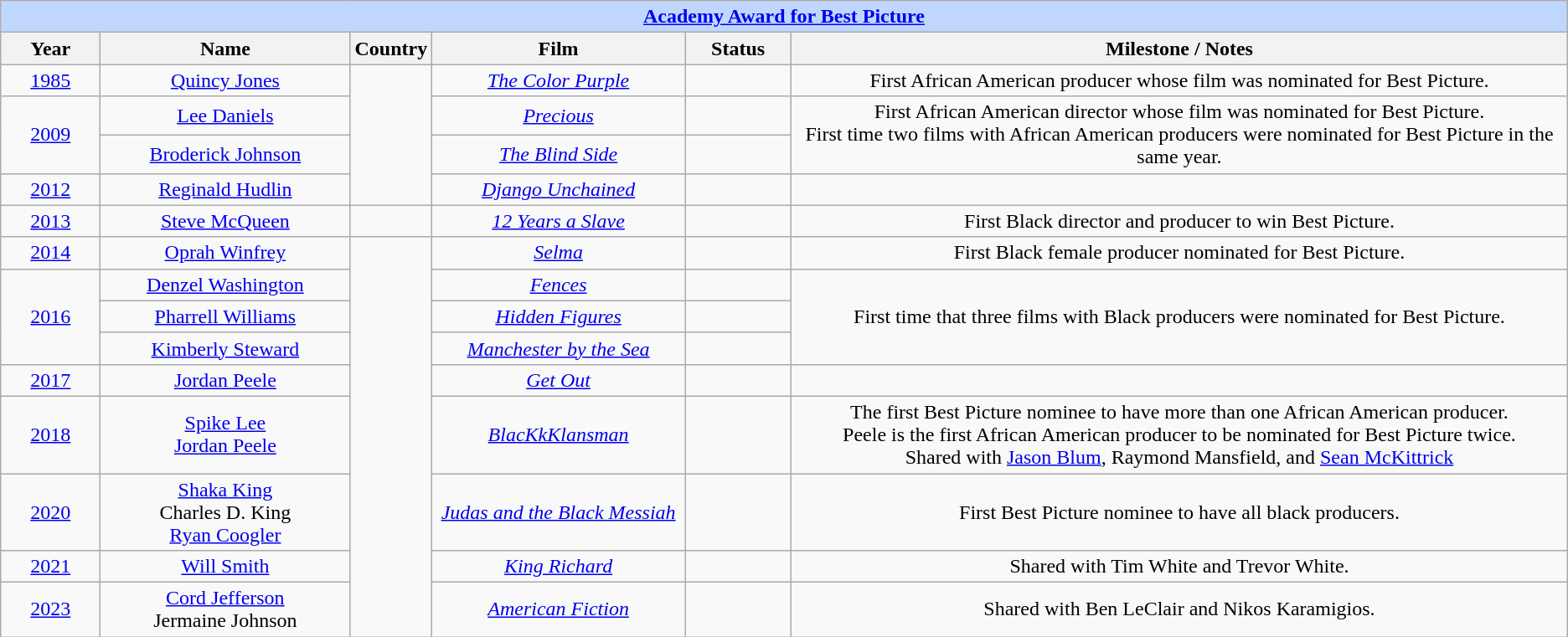<table class="wikitable" style="text-align: center">
<tr style="background:#bfd7ff;">
<td colspan="6" style="text-align:center;"><strong><a href='#'>Academy Award for Best Picture</a></strong></td>
</tr>
<tr style="background:#ebf5ff;">
<th style="width:075px;">Year</th>
<th style="width:200px;">Name</th>
<th style="width:50px;">Country</th>
<th style="width:200px;">Film</th>
<th style="width:080px;">Status</th>
<th style="width:650px;">Milestone / Notes</th>
</tr>
<tr>
<td><a href='#'>1985</a></td>
<td><a href='#'>Quincy Jones</a></td>
<td rowspan=4><div></div></td>
<td><em><a href='#'>The Color Purple</a></em></td>
<td></td>
<td>First African American producer whose film was nominated for Best Picture.</td>
</tr>
<tr>
<td rowspan="2"><a href='#'>2009</a></td>
<td><a href='#'>Lee Daniels</a></td>
<td><em><a href='#'>Precious</a></em></td>
<td></td>
<td rowspan="2">First African American director whose film was nominated for Best Picture.<br>First time two films with African American producers were nominated for Best Picture in the same year.</td>
</tr>
<tr>
<td><a href='#'>Broderick Johnson</a></td>
<td><em><a href='#'>The Blind Side</a></em></td>
<td></td>
</tr>
<tr>
<td><a href='#'>2012</a></td>
<td><a href='#'>Reginald Hudlin</a></td>
<td><em><a href='#'>Django Unchained</a></em></td>
<td></td>
<td></td>
</tr>
<tr>
<td><a href='#'>2013</a></td>
<td><a href='#'>Steve McQueen</a></td>
<td><div></div></td>
<td><em><a href='#'>12 Years a Slave</a></em></td>
<td></td>
<td>First Black director and producer to win Best Picture.</td>
</tr>
<tr>
<td><a href='#'>2014</a></td>
<td><a href='#'>Oprah Winfrey</a></td>
<td rowspan="9"><div></div></td>
<td><em><a href='#'>Selma</a></em></td>
<td></td>
<td>First Black female producer nominated for Best Picture.</td>
</tr>
<tr>
<td rowspan="3"><a href='#'>2016</a></td>
<td><a href='#'>Denzel Washington</a></td>
<td><em><a href='#'>Fences</a></em></td>
<td></td>
<td rowspan="3">First time that three films with Black producers were nominated for Best Picture.</td>
</tr>
<tr>
<td><a href='#'>Pharrell Williams</a></td>
<td><em><a href='#'>Hidden Figures</a></em></td>
<td></td>
</tr>
<tr>
<td><a href='#'>Kimberly Steward</a></td>
<td><em><a href='#'>Manchester by the Sea</a></em></td>
<td></td>
</tr>
<tr>
<td><a href='#'>2017</a></td>
<td><a href='#'>Jordan Peele</a></td>
<td><em><a href='#'>Get Out</a></em></td>
<td></td>
<td></td>
</tr>
<tr>
<td><a href='#'>2018</a></td>
<td><a href='#'>Spike Lee</a><br><a href='#'>Jordan Peele</a></td>
<td><em><a href='#'>BlacKkKlansman</a></em></td>
<td></td>
<td>The first Best Picture nominee to have more than one African American producer.<br>Peele is the first African American producer to be nominated for Best Picture twice.<br>Shared with <a href='#'>Jason Blum</a>, Raymond Mansfield, and <a href='#'>Sean McKittrick</a></td>
</tr>
<tr>
<td><a href='#'>2020</a></td>
<td><a href='#'>Shaka King</a><br>Charles D. King<br><a href='#'>Ryan Coogler</a></td>
<td><em><a href='#'>Judas and the Black Messiah</a></em></td>
<td></td>
<td>First Best Picture nominee to have all black producers.</td>
</tr>
<tr>
<td><a href='#'>2021</a></td>
<td><a href='#'>Will Smith</a></td>
<td><em><a href='#'>King Richard</a></em></td>
<td></td>
<td>Shared with Tim White and Trevor White.</td>
</tr>
<tr>
<td><a href='#'>2023</a></td>
<td><a href='#'>Cord Jefferson</a><br>Jermaine Johnson</td>
<td><em><a href='#'>American Fiction</a></em></td>
<td></td>
<td>Shared with Ben LeClair and Nikos Karamigios.</td>
</tr>
</table>
